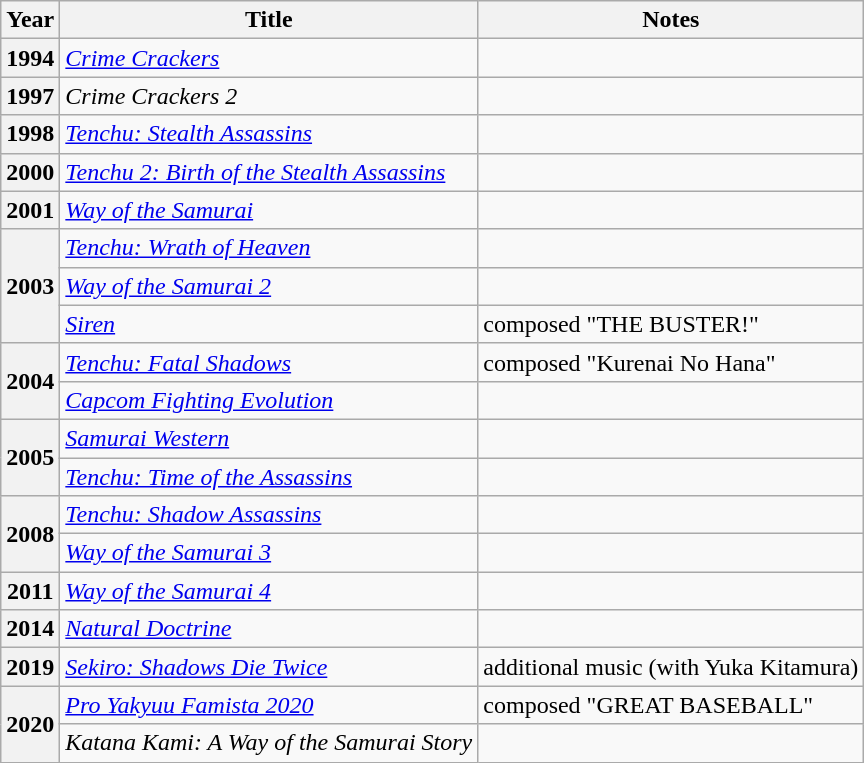<table class="wikitable">
<tr>
<th>Year</th>
<th>Title</th>
<th>Notes</th>
</tr>
<tr>
<th>1994</th>
<td><em><a href='#'>Crime Crackers</a></em></td>
<td></td>
</tr>
<tr>
<th>1997</th>
<td><em>Crime Crackers 2</em></td>
<td></td>
</tr>
<tr>
<th>1998</th>
<td><em><a href='#'>Tenchu: Stealth Assassins</a></em></td>
<td></td>
</tr>
<tr>
<th>2000</th>
<td><em><a href='#'>Tenchu 2: Birth of the Stealth Assassins</a></em></td>
<td></td>
</tr>
<tr>
<th>2001</th>
<td><em><a href='#'>Way of the Samurai</a></em></td>
<td></td>
</tr>
<tr>
<th rowspan="3">2003</th>
<td><em><a href='#'>Tenchu: Wrath of Heaven</a></em></td>
<td></td>
</tr>
<tr>
<td><em><a href='#'>Way of the Samurai 2</a></em></td>
<td></td>
</tr>
<tr>
<td><em><a href='#'>Siren</a></em></td>
<td>composed "THE BUSTER!"</td>
</tr>
<tr>
<th rowspan="2">2004</th>
<td><em><a href='#'>Tenchu: Fatal Shadows</a></em></td>
<td>composed "Kurenai No Hana"</td>
</tr>
<tr>
<td><em><a href='#'>Capcom Fighting Evolution</a></em></td>
<td></td>
</tr>
<tr>
<th rowspan="2">2005</th>
<td><em><a href='#'>Samurai Western</a></em></td>
<td></td>
</tr>
<tr>
<td><em><a href='#'>Tenchu: Time of the Assassins</a></em></td>
<td></td>
</tr>
<tr>
<th rowspan="2">2008</th>
<td><em><a href='#'>Tenchu: Shadow Assassins</a></em></td>
<td></td>
</tr>
<tr>
<td><em><a href='#'>Way of the Samurai 3</a></em></td>
<td></td>
</tr>
<tr>
<th>2011</th>
<td><em><a href='#'>Way of the Samurai 4</a></em></td>
<td></td>
</tr>
<tr>
<th>2014</th>
<td><em><a href='#'>Natural Doctrine</a></em></td>
<td></td>
</tr>
<tr>
<th>2019</th>
<td><em><a href='#'>Sekiro: Shadows Die Twice</a></em></td>
<td>additional music (with Yuka Kitamura)</td>
</tr>
<tr>
<th rowspan="2">2020</th>
<td><em><a href='#'>Pro Yakyuu Famista 2020</a></em></td>
<td>composed "GREAT BASEBALL"</td>
</tr>
<tr>
<td><em>Katana Kami: A Way of the Samurai Story</em></td>
<td></td>
</tr>
</table>
